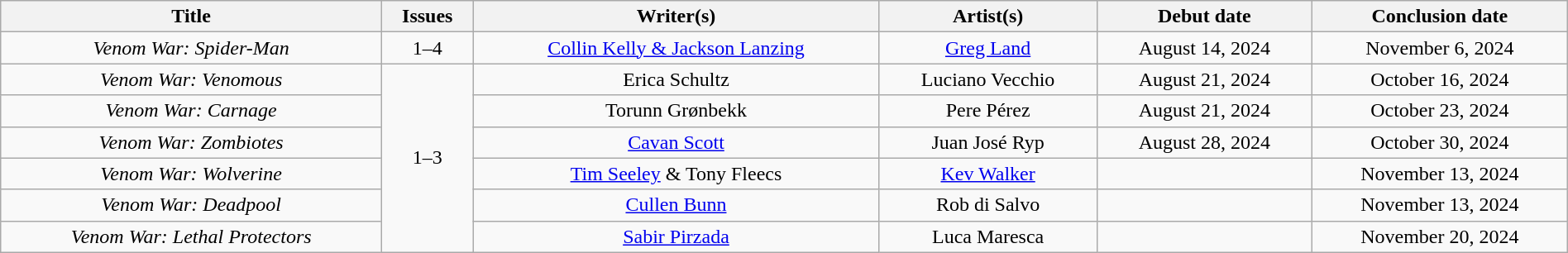<table class="wikitable" style="text-align:center; width:100%">
<tr>
<th scope="col">Title</th>
<th scope="col">Issues</th>
<th scope="col">Writer(s)</th>
<th scope="col">Artist(s)</th>
<th scope="col">Debut date</th>
<th scope="col">Conclusion date</th>
</tr>
<tr>
<td><em>Venom War: Spider-Man</em></td>
<td>1–4</td>
<td><a href='#'>Collin Kelly & Jackson Lanzing</a></td>
<td><a href='#'>Greg Land</a></td>
<td>August 14, 2024</td>
<td>November 6, 2024</td>
</tr>
<tr>
<td><em>Venom War: Venomous</em></td>
<td rowspan="6">1–3</td>
<td>Erica Schultz</td>
<td>Luciano Vecchio</td>
<td>August 21, 2024</td>
<td>October 16, 2024</td>
</tr>
<tr>
<td><em>Venom War: Carnage</em></td>
<td>Torunn Grønbekk</td>
<td>Pere Pérez</td>
<td>August 21, 2024</td>
<td>October 23, 2024</td>
</tr>
<tr>
<td><em>Venom War: Zombiotes</em></td>
<td><a href='#'>Cavan Scott</a></td>
<td>Juan José Ryp</td>
<td>August 28, 2024</td>
<td>October 30, 2024</td>
</tr>
<tr>
<td><em>Venom War: Wolverine</em></td>
<td><a href='#'>Tim Seeley</a> & Tony Fleecs</td>
<td><a href='#'>Kev Walker</a></td>
<td></td>
<td>November 13, 2024</td>
</tr>
<tr>
<td><em>Venom War: Deadpool</em></td>
<td><a href='#'>Cullen Bunn</a></td>
<td>Rob di Salvo</td>
<td></td>
<td>November 13, 2024</td>
</tr>
<tr>
<td><em>Venom War: Lethal Protectors</em></td>
<td><a href='#'>Sabir Pirzada</a></td>
<td>Luca Maresca</td>
<td></td>
<td>November 20, 2024</td>
</tr>
</table>
